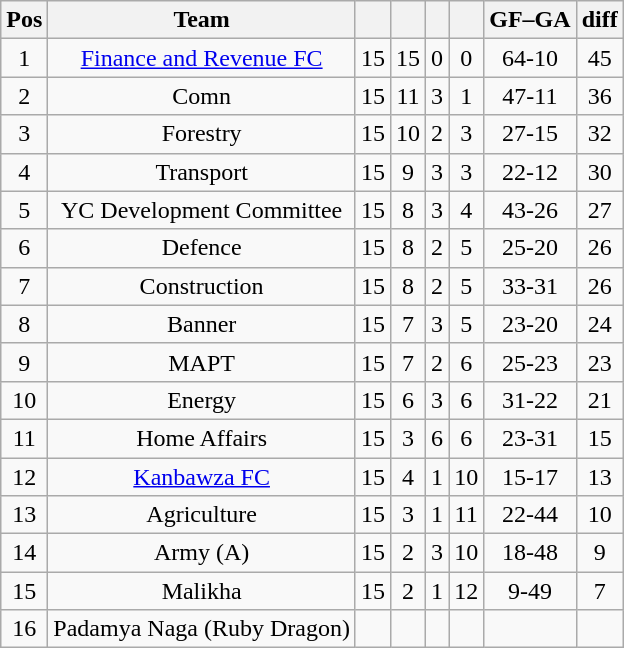<table class="wikitable sortable" style="text-align: center;">
<tr>
<th align="center">Pos</th>
<th align="center">Team</th>
<th align="center"></th>
<th align="center"></th>
<th align="center"></th>
<th align="center"></th>
<th align="center">GF–GA</th>
<th align="center">diff</th>
</tr>
<tr>
<td>1</td>
<td><a href='#'>Finance and Revenue FC</a></td>
<td>15</td>
<td>15</td>
<td>0</td>
<td>0</td>
<td>64-10</td>
<td>45</td>
</tr>
<tr>
<td>2</td>
<td>Comn</td>
<td>15</td>
<td>11</td>
<td>3</td>
<td>1</td>
<td>47-11</td>
<td>36</td>
</tr>
<tr>
<td>3</td>
<td>Forestry</td>
<td>15</td>
<td>10</td>
<td>2</td>
<td>3</td>
<td>27-15</td>
<td>32</td>
</tr>
<tr>
<td>4</td>
<td>Transport</td>
<td>15</td>
<td>9</td>
<td>3</td>
<td>3</td>
<td>22-12</td>
<td>30</td>
</tr>
<tr>
<td>5</td>
<td>YC Development Committee</td>
<td>15</td>
<td>8</td>
<td>3</td>
<td>4</td>
<td>43-26</td>
<td>27</td>
</tr>
<tr>
<td>6</td>
<td>Defence</td>
<td>15</td>
<td>8</td>
<td>2</td>
<td>5</td>
<td>25-20</td>
<td>26</td>
</tr>
<tr>
<td>7</td>
<td>Construction</td>
<td>15</td>
<td>8</td>
<td>2</td>
<td>5</td>
<td>33-31</td>
<td>26</td>
</tr>
<tr>
<td>8</td>
<td>Banner</td>
<td>15</td>
<td>7</td>
<td>3</td>
<td>5</td>
<td>23-20</td>
<td>24</td>
</tr>
<tr>
<td>9</td>
<td>MAPT</td>
<td>15</td>
<td>7</td>
<td>2</td>
<td>6</td>
<td>25-23</td>
<td>23</td>
</tr>
<tr>
<td>10</td>
<td>Energy</td>
<td>15</td>
<td>6</td>
<td>3</td>
<td>6</td>
<td>31-22</td>
<td>21</td>
</tr>
<tr>
<td>11</td>
<td>Home Affairs</td>
<td>15</td>
<td>3</td>
<td>6</td>
<td>6</td>
<td>23-31</td>
<td>15</td>
</tr>
<tr>
<td>12</td>
<td><a href='#'>Kanbawza FC</a></td>
<td>15</td>
<td>4</td>
<td>1</td>
<td>10</td>
<td>15-17</td>
<td>13</td>
</tr>
<tr>
<td>13</td>
<td>Agriculture</td>
<td>15</td>
<td>3</td>
<td>1</td>
<td>11</td>
<td>22-44</td>
<td>10</td>
</tr>
<tr>
<td>14</td>
<td>Army (A)</td>
<td>15</td>
<td>2</td>
<td>3</td>
<td>10</td>
<td>18-48</td>
<td>9</td>
</tr>
<tr>
<td>15</td>
<td>Malikha</td>
<td>15</td>
<td>2</td>
<td>1</td>
<td>12</td>
<td>9-49</td>
<td>7</td>
</tr>
<tr>
<td>16</td>
<td>Padamya Naga (Ruby Dragon)</td>
<td></td>
<td></td>
<td></td>
<td></td>
<td></td>
<td></td>
</tr>
</table>
